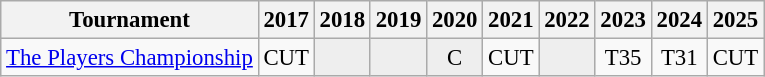<table class="wikitable" style="font-size:95%;text-align:center;">
<tr>
<th>Tournament</th>
<th>2017</th>
<th>2018</th>
<th>2019</th>
<th>2020</th>
<th>2021</th>
<th>2022</th>
<th>2023</th>
<th>2024</th>
<th>2025</th>
</tr>
<tr>
<td align=left><a href='#'>The Players Championship</a></td>
<td>CUT</td>
<td style="background:#eeeeee;"></td>
<td style="background:#eeeeee;"></td>
<td style="background:#eeeeee;">C</td>
<td>CUT</td>
<td style="background:#eeeeee;"></td>
<td>T35</td>
<td>T31</td>
<td>CUT</td>
</tr>
</table>
